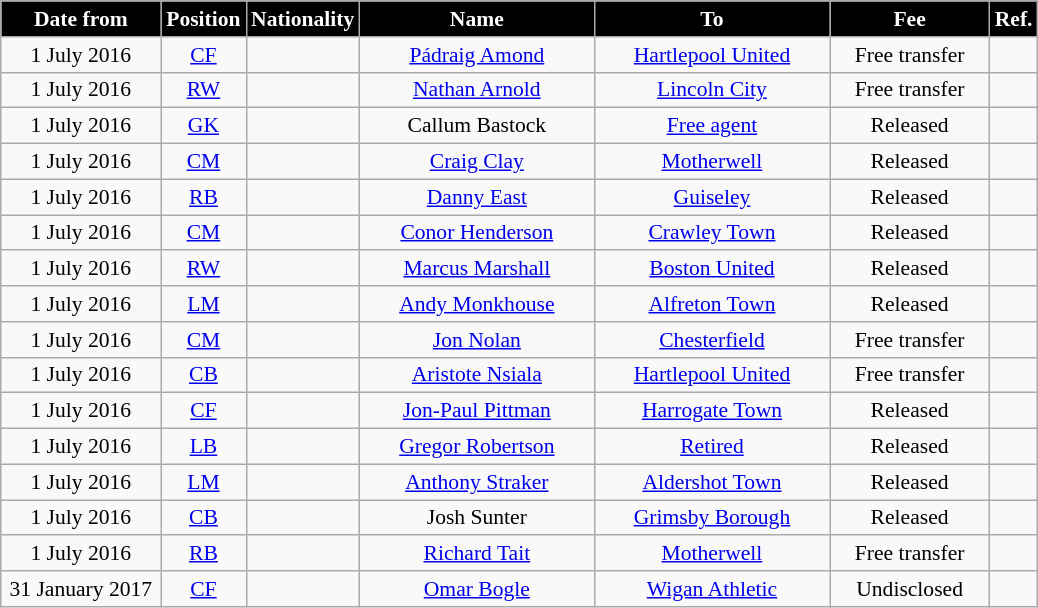<table class="wikitable"  style="text-align:center; font-size:90%; ">
<tr>
<th style="background:#000000; color:#FFFFFF; width:100px;">Date from</th>
<th style="background:#000000; color:#FFFFFF; width:50px;">Position</th>
<th style="background:#000000; color:#FFFFFF; width:50px;">Nationality</th>
<th style="background:#000000; color:#FFFFFF; width:150px;">Name</th>
<th style="background:#000000; color:#FFFFFF; width:150px;">To</th>
<th style="background:#000000; color:#FFFFFF; width:100px;">Fee</th>
<th style="background:#000000; color:#FFFFFF; width:25px;">Ref.</th>
</tr>
<tr>
<td>1 July 2016</td>
<td><a href='#'>CF</a></td>
<td></td>
<td><a href='#'>Pádraig Amond</a></td>
<td> <a href='#'>Hartlepool United</a></td>
<td>Free transfer</td>
<td></td>
</tr>
<tr>
<td>1 July 2016</td>
<td><a href='#'>RW</a></td>
<td></td>
<td><a href='#'>Nathan Arnold</a></td>
<td> <a href='#'>Lincoln City</a></td>
<td>Free transfer</td>
<td></td>
</tr>
<tr>
<td>1 July 2016</td>
<td><a href='#'>GK</a></td>
<td></td>
<td>Callum Bastock</td>
<td><a href='#'>Free agent</a></td>
<td>Released</td>
<td></td>
</tr>
<tr>
<td>1 July 2016</td>
<td><a href='#'>CM</a></td>
<td></td>
<td><a href='#'>Craig Clay</a></td>
<td> <a href='#'>Motherwell</a> </td>
<td>Released</td>
<td></td>
</tr>
<tr>
<td>1 July 2016</td>
<td><a href='#'>RB</a></td>
<td></td>
<td><a href='#'>Danny East</a></td>
<td> <a href='#'>Guiseley</a> </td>
<td>Released</td>
<td></td>
</tr>
<tr>
<td>1 July 2016</td>
<td><a href='#'>CM</a></td>
<td></td>
<td><a href='#'>Conor Henderson</a></td>
<td> <a href='#'>Crawley Town</a></td>
<td>Released</td>
<td></td>
</tr>
<tr>
<td>1 July 2016</td>
<td><a href='#'>RW</a></td>
<td></td>
<td><a href='#'>Marcus Marshall</a></td>
<td> <a href='#'>Boston United</a> </td>
<td>Released</td>
<td></td>
</tr>
<tr>
<td>1 July 2016</td>
<td><a href='#'>LM</a></td>
<td></td>
<td><a href='#'>Andy Monkhouse</a></td>
<td> <a href='#'>Alfreton Town</a> </td>
<td>Released</td>
<td></td>
</tr>
<tr>
<td>1 July 2016</td>
<td><a href='#'>CM</a></td>
<td></td>
<td><a href='#'>Jon Nolan</a></td>
<td> <a href='#'>Chesterfield</a></td>
<td>Free transfer</td>
<td></td>
</tr>
<tr>
<td>1 July 2016</td>
<td><a href='#'>CB</a></td>
<td></td>
<td><a href='#'>Aristote Nsiala</a></td>
<td> <a href='#'>Hartlepool United</a></td>
<td>Free transfer</td>
<td></td>
</tr>
<tr>
<td>1 July 2016</td>
<td><a href='#'>CF</a></td>
<td></td>
<td><a href='#'>Jon-Paul Pittman</a></td>
<td> <a href='#'>Harrogate Town</a> </td>
<td>Released</td>
<td></td>
</tr>
<tr>
<td>1 July 2016</td>
<td><a href='#'>LB</a></td>
<td></td>
<td><a href='#'>Gregor Robertson</a></td>
<td><a href='#'>Retired</a></td>
<td>Released</td>
<td></td>
</tr>
<tr>
<td>1 July 2016</td>
<td><a href='#'>LM</a></td>
<td></td>
<td><a href='#'>Anthony Straker</a></td>
<td> <a href='#'>Aldershot Town</a> </td>
<td>Released</td>
<td></td>
</tr>
<tr>
<td>1 July 2016</td>
<td><a href='#'>CB</a></td>
<td></td>
<td>Josh Sunter</td>
<td> <a href='#'>Grimsby Borough</a></td>
<td>Released</td>
<td></td>
</tr>
<tr>
<td>1 July 2016</td>
<td><a href='#'>RB</a></td>
<td></td>
<td><a href='#'>Richard Tait</a></td>
<td> <a href='#'>Motherwell</a></td>
<td>Free transfer</td>
<td></td>
</tr>
<tr>
<td>31 January 2017</td>
<td><a href='#'>CF</a></td>
<td></td>
<td><a href='#'>Omar Bogle</a></td>
<td> <a href='#'>Wigan Athletic</a></td>
<td>Undisclosed</td>
<td></td>
</tr>
</table>
